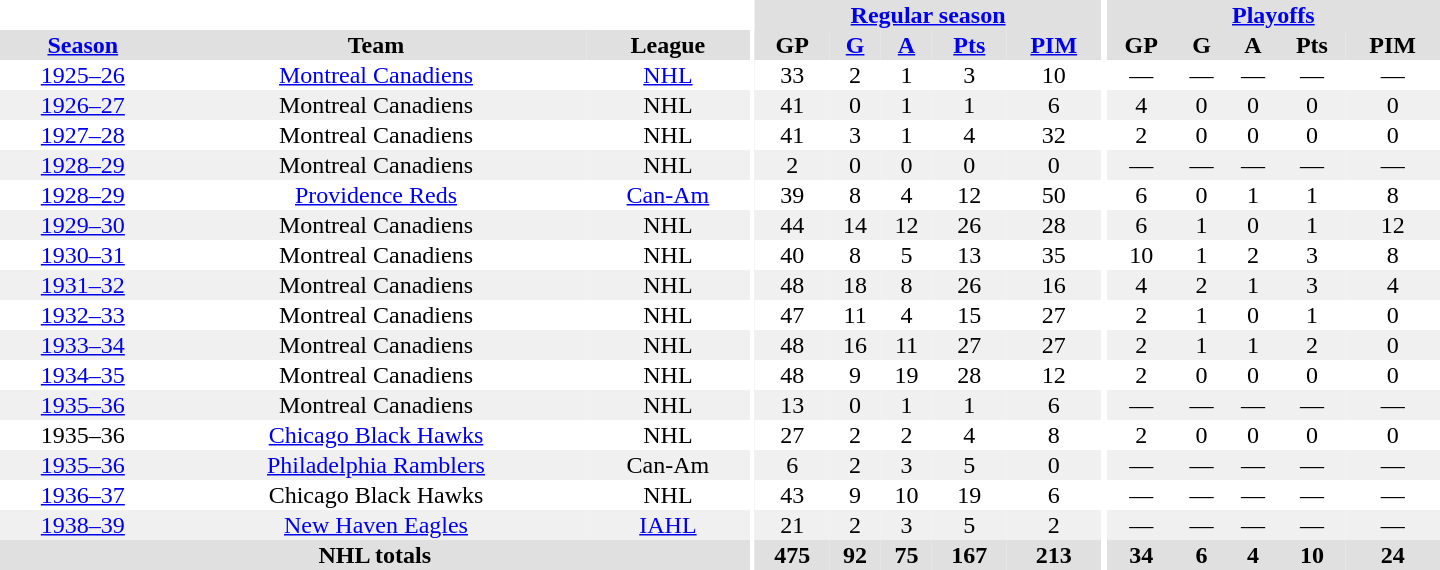<table border="0" cellpadding="1" cellspacing="0" style="text-align:center; width:60em">
<tr bgcolor="#e0e0e0">
<th colspan="3" bgcolor="#ffffff"></th>
<th rowspan="100" bgcolor="#ffffff"></th>
<th colspan="5"><a href='#'>Regular season</a></th>
<th rowspan="100" bgcolor="#ffffff"></th>
<th colspan="5"><a href='#'>Playoffs</a></th>
</tr>
<tr bgcolor="#e0e0e0">
<th><a href='#'>Season</a></th>
<th>Team</th>
<th>League</th>
<th>GP</th>
<th><a href='#'>G</a></th>
<th><a href='#'>A</a></th>
<th><a href='#'>Pts</a></th>
<th><a href='#'>PIM</a></th>
<th>GP</th>
<th>G</th>
<th>A</th>
<th>Pts</th>
<th>PIM</th>
</tr>
<tr>
<td><a href='#'>1925–26</a></td>
<td><a href='#'>Montreal Canadiens</a></td>
<td><a href='#'>NHL</a></td>
<td>33</td>
<td>2</td>
<td>1</td>
<td>3</td>
<td>10</td>
<td>—</td>
<td>—</td>
<td>—</td>
<td>—</td>
<td>—</td>
</tr>
<tr bgcolor="#f0f0f0">
<td><a href='#'>1926–27</a></td>
<td>Montreal Canadiens</td>
<td>NHL</td>
<td>41</td>
<td>0</td>
<td>1</td>
<td>1</td>
<td>6</td>
<td>4</td>
<td>0</td>
<td>0</td>
<td>0</td>
<td>0</td>
</tr>
<tr>
<td><a href='#'>1927–28</a></td>
<td>Montreal Canadiens</td>
<td>NHL</td>
<td>41</td>
<td>3</td>
<td>1</td>
<td>4</td>
<td>32</td>
<td>2</td>
<td>0</td>
<td>0</td>
<td>0</td>
<td>0</td>
</tr>
<tr bgcolor="#f0f0f0">
<td><a href='#'>1928–29</a></td>
<td>Montreal Canadiens</td>
<td>NHL</td>
<td>2</td>
<td>0</td>
<td>0</td>
<td>0</td>
<td>0</td>
<td>—</td>
<td>—</td>
<td>—</td>
<td>—</td>
<td>—</td>
</tr>
<tr>
<td><a href='#'>1928–29</a></td>
<td><a href='#'>Providence Reds</a></td>
<td><a href='#'>Can-Am</a></td>
<td>39</td>
<td>8</td>
<td>4</td>
<td>12</td>
<td>50</td>
<td>6</td>
<td>0</td>
<td>1</td>
<td>1</td>
<td>8</td>
</tr>
<tr bgcolor="#f0f0f0">
<td><a href='#'>1929–30</a></td>
<td>Montreal Canadiens</td>
<td>NHL</td>
<td>44</td>
<td>14</td>
<td>12</td>
<td>26</td>
<td>28</td>
<td>6</td>
<td>1</td>
<td>0</td>
<td>1</td>
<td>12</td>
</tr>
<tr>
<td><a href='#'>1930–31</a></td>
<td>Montreal Canadiens</td>
<td>NHL</td>
<td>40</td>
<td>8</td>
<td>5</td>
<td>13</td>
<td>35</td>
<td>10</td>
<td>1</td>
<td>2</td>
<td>3</td>
<td>8</td>
</tr>
<tr bgcolor="#f0f0f0">
<td><a href='#'>1931–32</a></td>
<td>Montreal Canadiens</td>
<td>NHL</td>
<td>48</td>
<td>18</td>
<td>8</td>
<td>26</td>
<td>16</td>
<td>4</td>
<td>2</td>
<td>1</td>
<td>3</td>
<td>4</td>
</tr>
<tr>
<td><a href='#'>1932–33</a></td>
<td>Montreal Canadiens</td>
<td>NHL</td>
<td>47</td>
<td>11</td>
<td>4</td>
<td>15</td>
<td>27</td>
<td>2</td>
<td>1</td>
<td>0</td>
<td>1</td>
<td>0</td>
</tr>
<tr bgcolor="#f0f0f0">
<td><a href='#'>1933–34</a></td>
<td>Montreal Canadiens</td>
<td>NHL</td>
<td>48</td>
<td>16</td>
<td>11</td>
<td>27</td>
<td>27</td>
<td>2</td>
<td>1</td>
<td>1</td>
<td>2</td>
<td>0</td>
</tr>
<tr>
<td><a href='#'>1934–35</a></td>
<td>Montreal Canadiens</td>
<td>NHL</td>
<td>48</td>
<td>9</td>
<td>19</td>
<td>28</td>
<td>12</td>
<td>2</td>
<td>0</td>
<td>0</td>
<td>0</td>
<td>0</td>
</tr>
<tr bgcolor="#f0f0f0">
<td><a href='#'>1935–36</a></td>
<td>Montreal Canadiens</td>
<td>NHL</td>
<td>13</td>
<td>0</td>
<td>1</td>
<td>1</td>
<td>6</td>
<td>—</td>
<td>—</td>
<td>—</td>
<td>—</td>
<td>—</td>
</tr>
<tr>
<td>1935–36</td>
<td><a href='#'>Chicago Black Hawks</a></td>
<td>NHL</td>
<td>27</td>
<td>2</td>
<td>2</td>
<td>4</td>
<td>8</td>
<td>2</td>
<td>0</td>
<td>0</td>
<td>0</td>
<td>0</td>
</tr>
<tr bgcolor="#f0f0f0">
<td><a href='#'>1935–36</a></td>
<td><a href='#'>Philadelphia Ramblers</a></td>
<td>Can-Am</td>
<td>6</td>
<td>2</td>
<td>3</td>
<td>5</td>
<td>0</td>
<td>—</td>
<td>—</td>
<td>—</td>
<td>—</td>
<td>—</td>
</tr>
<tr>
<td><a href='#'>1936–37</a></td>
<td>Chicago Black Hawks</td>
<td>NHL</td>
<td>43</td>
<td>9</td>
<td>10</td>
<td>19</td>
<td>6</td>
<td>—</td>
<td>—</td>
<td>—</td>
<td>—</td>
<td>—</td>
</tr>
<tr bgcolor="#f0f0f0">
<td><a href='#'>1938–39</a></td>
<td><a href='#'>New Haven Eagles</a></td>
<td><a href='#'>IAHL</a></td>
<td>21</td>
<td>2</td>
<td>3</td>
<td>5</td>
<td>2</td>
<td>—</td>
<td>—</td>
<td>—</td>
<td>—</td>
<td>—</td>
</tr>
<tr bgcolor="#e0e0e0">
<th colspan="3">NHL totals</th>
<th>475</th>
<th>92</th>
<th>75</th>
<th>167</th>
<th>213</th>
<th>34</th>
<th>6</th>
<th>4</th>
<th>10</th>
<th>24</th>
</tr>
</table>
